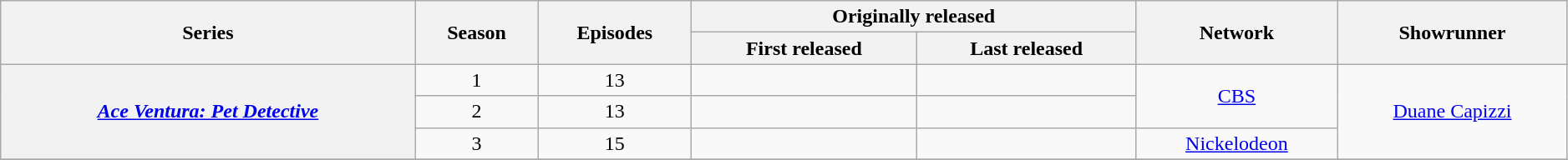<table class="wikitable plainrowheaders" style="text-align:center" border="1" width=99%>
<tr>
<th rowspan="2">Series</th>
<th rowspan="2">Season</th>
<th rowspan="2">Episodes</th>
<th colspan="2">Originally released</th>
<th rowspan="2">Network</th>
<th rowspan="2">Showrunner</th>
</tr>
<tr>
<th>First released</th>
<th>Last released</th>
</tr>
<tr>
<th scope="row"  rowspan="3"><em><a href='#'>Ace Ventura: Pet Detective</a></em></th>
<td>1</td>
<td>13</td>
<td></td>
<td></td>
<td rowspan="2"><a href='#'>CBS</a></td>
<td rowspan="3"><a href='#'>Duane Capizzi</a></td>
</tr>
<tr>
<td>2</td>
<td>13</td>
<td></td>
<td></td>
</tr>
<tr>
<td>3</td>
<td>15</td>
<td></td>
<td></td>
<td><a href='#'>Nickelodeon</a></td>
</tr>
<tr>
</tr>
</table>
